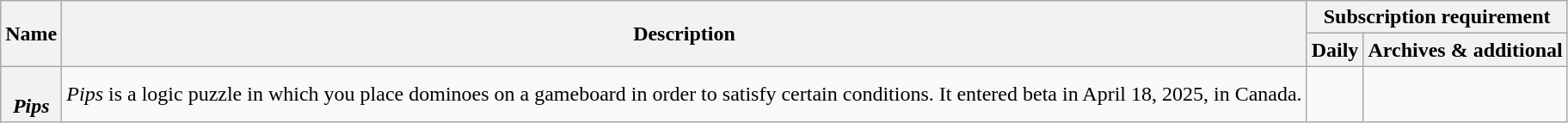<table class="wikitable">
<tr>
<th rowspan="2">Name</th>
<th rowspan="2">Description</th>
<th colspan="2">Subscription requirement</th>
</tr>
<tr>
<th>Daily</th>
<th>Archives & additional</th>
</tr>
<tr>
<th><br><em>Pips</em></th>
<td><em>Pips</em> is a logic puzzle in which you place dominoes on a gameboard in order to satisfy certain conditions. It entered beta in April 18, 2025, in Canada.</td>
<td></td>
<td></td>
</tr>
</table>
